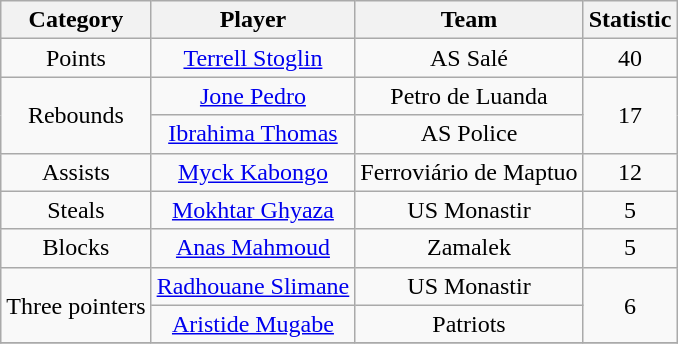<table class="wikitable" style="text-align:center;">
<tr>
<th>Category</th>
<th>Player</th>
<th>Team</th>
<th>Statistic</th>
</tr>
<tr>
<td>Points</td>
<td> <a href='#'>Terrell Stoglin</a></td>
<td>AS Salé</td>
<td>40</td>
</tr>
<tr>
<td rowspan=2>Rebounds</td>
<td> <a href='#'>Jone Pedro</a></td>
<td>Petro de Luanda</td>
<td rowspan=2>17</td>
</tr>
<tr>
<td> <a href='#'>Ibrahima Thomas</a></td>
<td>AS Police</td>
</tr>
<tr>
<td>Assists</td>
<td> <a href='#'>Myck Kabongo</a></td>
<td>Ferroviário de Maptuo</td>
<td>12</td>
</tr>
<tr>
<td>Steals</td>
<td> <a href='#'>Mokhtar Ghyaza</a></td>
<td>US Monastir</td>
<td>5</td>
</tr>
<tr>
<td>Blocks</td>
<td> <a href='#'>Anas Mahmoud</a></td>
<td>Zamalek</td>
<td>5</td>
</tr>
<tr>
<td rowspan=2>Three pointers</td>
<td> <a href='#'>Radhouane Slimane</a></td>
<td>US Monastir</td>
<td rowspan=2>6</td>
</tr>
<tr>
<td> <a href='#'>Aristide Mugabe</a></td>
<td>Patriots</td>
</tr>
<tr>
</tr>
</table>
